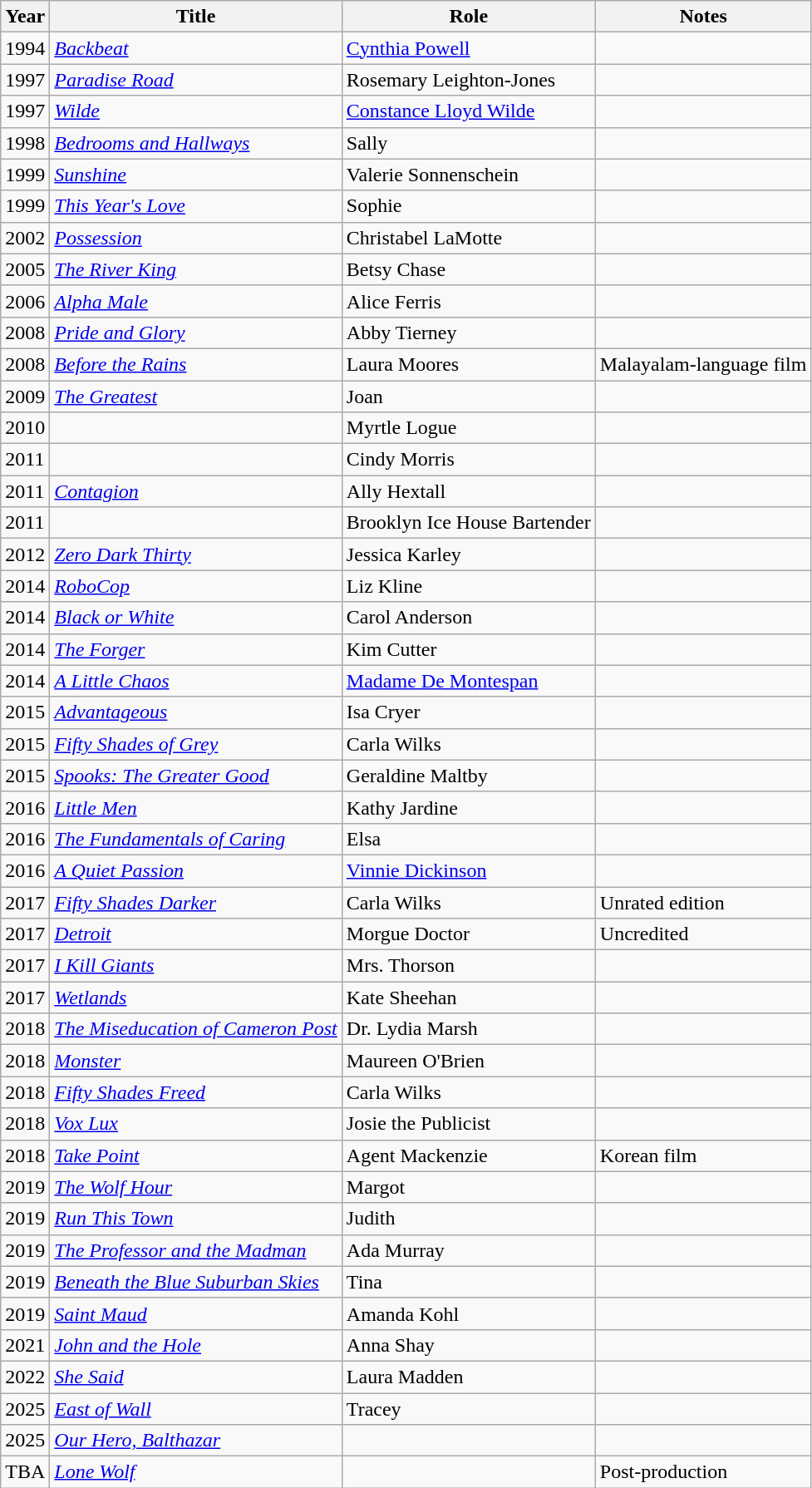<table class="wikitable unsortable">
<tr>
<th>Year</th>
<th>Title</th>
<th>Role</th>
<th class="unsortable">Notes</th>
</tr>
<tr>
<td>1994</td>
<td><em><a href='#'>Backbeat</a></em></td>
<td><a href='#'>Cynthia Powell</a></td>
<td></td>
</tr>
<tr>
<td>1997</td>
<td><em><a href='#'>Paradise Road</a></em></td>
<td>Rosemary Leighton-Jones</td>
<td></td>
</tr>
<tr>
<td>1997</td>
<td><em><a href='#'>Wilde</a></em></td>
<td><a href='#'>Constance Lloyd Wilde</a></td>
<td></td>
</tr>
<tr>
<td>1998</td>
<td><em><a href='#'>Bedrooms and Hallways</a></em></td>
<td>Sally</td>
<td></td>
</tr>
<tr>
<td>1999</td>
<td><em><a href='#'>Sunshine</a></em></td>
<td>Valerie Sonnenschein</td>
<td></td>
</tr>
<tr>
<td>1999</td>
<td><em><a href='#'>This Year's Love</a></em></td>
<td>Sophie</td>
<td></td>
</tr>
<tr>
<td>2002</td>
<td><em><a href='#'>Possession</a></em></td>
<td>Christabel LaMotte</td>
<td></td>
</tr>
<tr>
<td>2005</td>
<td><em><a href='#'>The River King</a></em></td>
<td>Betsy Chase</td>
<td></td>
</tr>
<tr>
<td>2006</td>
<td><em><a href='#'>Alpha Male</a></em></td>
<td>Alice Ferris</td>
<td></td>
</tr>
<tr>
<td>2008</td>
<td><em><a href='#'>Pride and Glory</a></em></td>
<td>Abby Tierney</td>
<td></td>
</tr>
<tr>
<td>2008</td>
<td><em><a href='#'>Before the Rains</a></em></td>
<td>Laura Moores</td>
<td>Malayalam-language film</td>
</tr>
<tr>
<td>2009</td>
<td><em><a href='#'>The Greatest</a></em></td>
<td>Joan</td>
<td></td>
</tr>
<tr>
<td>2010</td>
<td><em></em></td>
<td>Myrtle Logue</td>
<td></td>
</tr>
<tr>
<td>2011</td>
<td><em></em></td>
<td>Cindy Morris</td>
<td></td>
</tr>
<tr>
<td>2011</td>
<td><em><a href='#'>Contagion</a></em></td>
<td>Ally Hextall</td>
<td></td>
</tr>
<tr>
<td>2011</td>
<td><em></em></td>
<td>Brooklyn Ice House Bartender</td>
<td></td>
</tr>
<tr>
<td>2012</td>
<td><em><a href='#'>Zero Dark Thirty</a></em></td>
<td>Jessica Karley</td>
<td></td>
</tr>
<tr>
<td>2014</td>
<td><em><a href='#'>RoboCop</a></em></td>
<td>Liz Kline</td>
<td></td>
</tr>
<tr>
<td>2014</td>
<td><em><a href='#'>Black or White</a></em></td>
<td>Carol Anderson</td>
<td></td>
</tr>
<tr>
<td>2014</td>
<td><em><a href='#'>The Forger</a></em></td>
<td>Kim Cutter</td>
<td></td>
</tr>
<tr>
<td>2014</td>
<td><em><a href='#'>A Little Chaos</a></em></td>
<td><a href='#'>Madame De Montespan</a></td>
<td></td>
</tr>
<tr>
<td>2015</td>
<td><em><a href='#'>Advantageous</a></em></td>
<td>Isa Cryer</td>
<td></td>
</tr>
<tr>
<td>2015</td>
<td><em><a href='#'>Fifty Shades of Grey</a></em></td>
<td>Carla Wilks</td>
<td></td>
</tr>
<tr>
<td>2015</td>
<td><em><a href='#'>Spooks: The Greater Good</a></em></td>
<td>Geraldine Maltby</td>
<td></td>
</tr>
<tr>
<td>2016</td>
<td><em><a href='#'>Little Men</a></em></td>
<td>Kathy Jardine</td>
<td></td>
</tr>
<tr>
<td>2016</td>
<td><em><a href='#'>The Fundamentals of Caring</a></em></td>
<td>Elsa</td>
<td></td>
</tr>
<tr>
<td>2016</td>
<td><em><a href='#'>A Quiet Passion</a></em></td>
<td><a href='#'>Vinnie Dickinson</a></td>
<td></td>
</tr>
<tr>
<td>2017</td>
<td><em><a href='#'>Fifty Shades Darker</a></em></td>
<td>Carla Wilks</td>
<td>Unrated edition</td>
</tr>
<tr>
<td>2017</td>
<td><em><a href='#'>Detroit</a></em></td>
<td>Morgue Doctor</td>
<td>Uncredited</td>
</tr>
<tr>
<td>2017</td>
<td><em><a href='#'>I Kill Giants</a></em></td>
<td>Mrs. Thorson</td>
<td></td>
</tr>
<tr>
<td>2017</td>
<td><em><a href='#'>Wetlands</a></em></td>
<td>Kate Sheehan</td>
<td></td>
</tr>
<tr>
<td>2018</td>
<td><em><a href='#'>The Miseducation of Cameron Post</a></em></td>
<td>Dr. Lydia Marsh</td>
<td></td>
</tr>
<tr>
<td>2018</td>
<td><em><a href='#'>Monster</a></em></td>
<td>Maureen O'Brien</td>
<td></td>
</tr>
<tr>
<td>2018</td>
<td><em><a href='#'>Fifty Shades Freed</a></em></td>
<td>Carla Wilks</td>
<td></td>
</tr>
<tr>
<td>2018</td>
<td><em><a href='#'>Vox Lux</a></em></td>
<td>Josie the Publicist</td>
<td></td>
</tr>
<tr>
<td>2018</td>
<td><em><a href='#'>Take Point</a></em></td>
<td>Agent Mackenzie</td>
<td>Korean film</td>
</tr>
<tr>
<td>2019</td>
<td><em><a href='#'>The Wolf Hour</a></em></td>
<td>Margot</td>
<td></td>
</tr>
<tr>
<td>2019</td>
<td><em><a href='#'>Run This Town</a></em></td>
<td>Judith</td>
<td></td>
</tr>
<tr>
<td>2019</td>
<td><em><a href='#'>The Professor and the Madman</a></em></td>
<td>Ada Murray</td>
<td></td>
</tr>
<tr>
<td>2019</td>
<td><em><a href='#'>Beneath the Blue Suburban Skies</a></em></td>
<td>Tina</td>
<td></td>
</tr>
<tr>
<td>2019</td>
<td><em><a href='#'>Saint Maud</a></em></td>
<td>Amanda Kohl</td>
<td></td>
</tr>
<tr>
<td>2021</td>
<td><em><a href='#'>John and the Hole</a></em></td>
<td>Anna Shay</td>
<td></td>
</tr>
<tr>
<td>2022</td>
<td><em><a href='#'>She Said</a></em></td>
<td>Laura Madden</td>
<td></td>
</tr>
<tr>
<td>2025</td>
<td><em><a href='#'>East of Wall</a></em></td>
<td>Tracey</td>
<td></td>
</tr>
<tr>
<td>2025</td>
<td><em><a href='#'>Our Hero, Balthazar</a></em></td>
<td></td>
<td></td>
</tr>
<tr>
<td>TBA</td>
<td><em><a href='#'>Lone Wolf</a></em></td>
<td></td>
<td>Post-production</td>
</tr>
</table>
